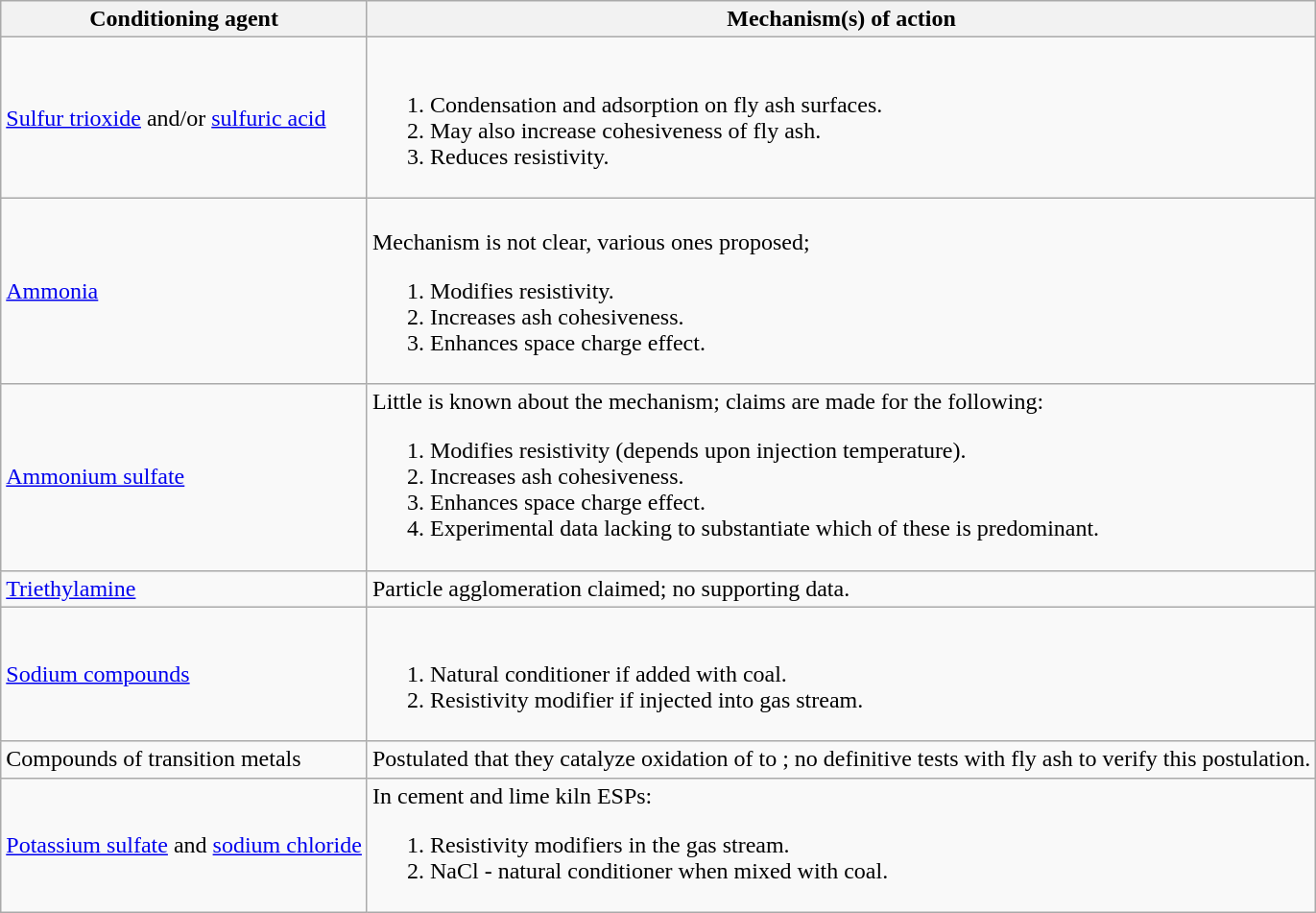<table class="wikitable">
<tr>
<th>Conditioning agent</th>
<th>Mechanism(s) of action</th>
</tr>
<tr>
<td><a href='#'>Sulfur trioxide</a> and/or <a href='#'>sulfuric acid</a></td>
<td><br><ol><li>Condensation and adsorption on fly ash surfaces.</li><li>May also increase cohesiveness of fly ash.</li><li>Reduces resistivity.</li></ol></td>
</tr>
<tr>
<td><a href='#'>Ammonia</a></td>
<td><br>Mechanism is not clear, various ones proposed;<ol><li>Modifies resistivity.</li><li>Increases ash cohesiveness.</li><li>Enhances space charge effect.</li></ol></td>
</tr>
<tr>
<td><a href='#'>Ammonium sulfate</a></td>
<td>Little is known about the mechanism; claims are made for the following:<br><ol><li>Modifies resistivity (depends upon injection temperature).</li><li>Increases ash cohesiveness.</li><li>Enhances space charge effect.</li><li>Experimental data lacking to substantiate which of these is predominant.</li></ol></td>
</tr>
<tr>
<td><a href='#'>Triethylamine</a></td>
<td>Particle agglomeration claimed; no supporting data.</td>
</tr>
<tr>
<td><a href='#'>Sodium compounds</a></td>
<td><br><ol><li>Natural conditioner if added with coal.</li><li>Resistivity modifier if injected into gas stream.</li></ol></td>
</tr>
<tr>
<td>Compounds of transition metals</td>
<td>Postulated that they catalyze oxidation of  to ; no definitive tests with fly ash to verify this postulation.</td>
</tr>
<tr>
<td><a href='#'>Potassium sulfate</a> and <a href='#'>sodium chloride</a></td>
<td>In cement and lime kiln ESPs:<br><ol><li>Resistivity modifiers in the gas stream.</li><li>NaCl - natural conditioner when mixed with coal.</li></ol></td>
</tr>
</table>
